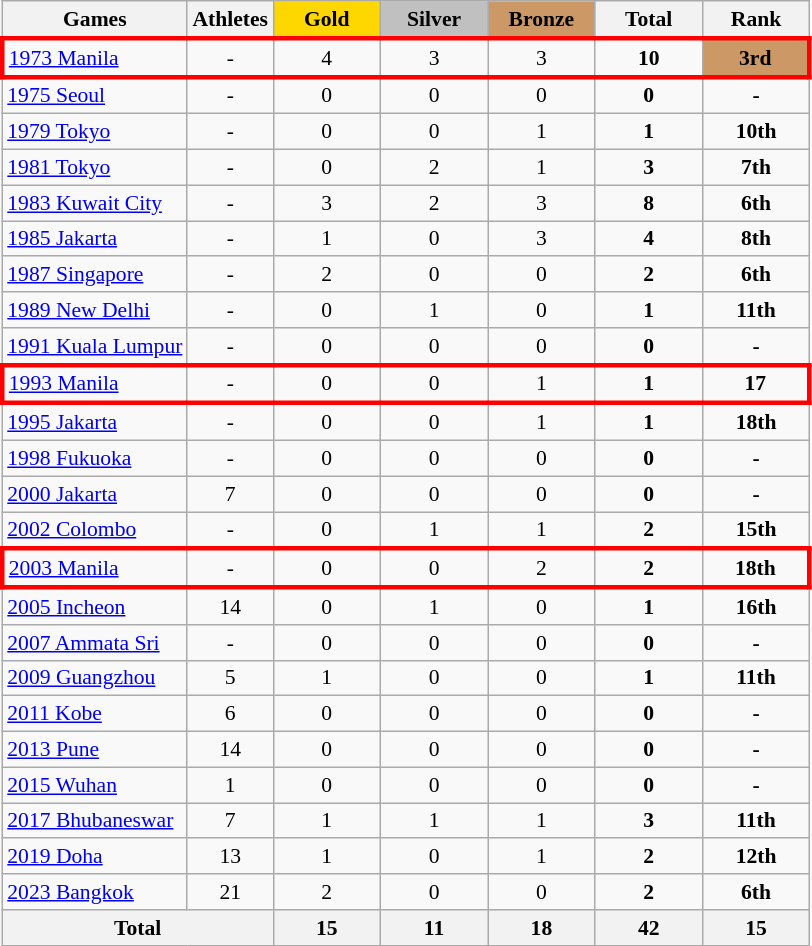<table class="wikitable" style="text-align:center; font-size:90%;">
<tr>
<th>Games</th>
<th>Athletes</th>
<td style="background:gold; width:4.5em; font-weight:bold;">Gold</td>
<td style="background:silver; width:4.5em; font-weight:bold;">Silver</td>
<td style="background:#cc9966; width:4.5em; font-weight:bold;">Bronze</td>
<th style="width:4.5em; font-weight:bold;">Total</th>
<th style="width:4.5em; font-weight:bold;">Rank</th>
</tr>
<tr style="border: 3px solid red">
<td align=left> <a href='#'>1973 Manila</a></td>
<td>-</td>
<td>4</td>
<td>3</td>
<td>3</td>
<td><strong>10</strong></td>
<td bgcolor=cc9966><strong>3rd</strong></td>
</tr>
<tr>
<td align=left> <a href='#'>1975 Seoul</a></td>
<td>-</td>
<td>0</td>
<td>0</td>
<td>0</td>
<td><strong>0</strong></td>
<td><strong>-</strong></td>
</tr>
<tr>
<td align=left> <a href='#'>1979 Tokyo</a></td>
<td>-</td>
<td>0</td>
<td>0</td>
<td>1</td>
<td><strong>1</strong></td>
<td><strong>10th</strong></td>
</tr>
<tr>
<td align=left> <a href='#'>1981 Tokyo</a></td>
<td>-</td>
<td>0</td>
<td>2</td>
<td>1</td>
<td><strong>3</strong></td>
<td><strong>7th</strong></td>
</tr>
<tr>
<td align=left> <a href='#'>1983 Kuwait City</a></td>
<td>-</td>
<td>3</td>
<td>2</td>
<td>3</td>
<td><strong>8</strong></td>
<td><strong>6th</strong></td>
</tr>
<tr>
<td align=left> <a href='#'>1985 Jakarta</a></td>
<td>-</td>
<td>1</td>
<td>0</td>
<td>3</td>
<td><strong>4</strong></td>
<td><strong>8th</strong></td>
</tr>
<tr>
<td align=left> <a href='#'>1987 Singapore</a></td>
<td>-</td>
<td>2</td>
<td>0</td>
<td>0</td>
<td><strong>2</strong></td>
<td><strong>6th</strong></td>
</tr>
<tr>
<td align=left> <a href='#'>1989 New Delhi</a></td>
<td>-</td>
<td>0</td>
<td>1</td>
<td>0</td>
<td><strong>1</strong></td>
<td><strong>11th</strong></td>
</tr>
<tr>
<td align=left> <a href='#'>1991 Kuala Lumpur</a></td>
<td>-</td>
<td>0</td>
<td>0</td>
<td>0</td>
<td><strong>0</strong></td>
<td><strong>-</strong></td>
</tr>
<tr style="border: 3px solid red">
<td align=left> <a href='#'>1993 Manila</a></td>
<td>-</td>
<td>0</td>
<td>0</td>
<td>1</td>
<td><strong>1</strong></td>
<td><strong>17</strong></td>
</tr>
<tr>
<td align=left> <a href='#'>1995 Jakarta</a></td>
<td>-</td>
<td>0</td>
<td>0</td>
<td>1</td>
<td><strong>1</strong></td>
<td><strong>18th</strong></td>
</tr>
<tr>
<td align=left> <a href='#'>1998 Fukuoka</a></td>
<td>-</td>
<td>0</td>
<td>0</td>
<td>0</td>
<td><strong>0</strong></td>
<td><strong>-</strong></td>
</tr>
<tr>
<td align=left> <a href='#'>2000 Jakarta</a></td>
<td>7</td>
<td>0</td>
<td>0</td>
<td>0</td>
<td><strong>0</strong></td>
<td><strong>-</strong></td>
</tr>
<tr>
<td align=left> <a href='#'>2002 Colombo</a></td>
<td>-</td>
<td>0</td>
<td>1</td>
<td>1</td>
<td><strong>2</strong></td>
<td><strong>15th</strong></td>
</tr>
<tr style="border: 3px solid red">
<td align=left> <a href='#'>2003 Manila</a></td>
<td>-</td>
<td>0</td>
<td>0</td>
<td>2</td>
<td><strong>2</strong></td>
<td><strong>18th</strong></td>
</tr>
<tr>
<td align=left> <a href='#'>2005 Incheon</a></td>
<td>14</td>
<td>0</td>
<td>1</td>
<td>0</td>
<td><strong>1</strong></td>
<td><strong>16th</strong></td>
</tr>
<tr>
<td align=left> <a href='#'>2007 Ammata Sri</a></td>
<td>-</td>
<td>0</td>
<td>0</td>
<td>0</td>
<td><strong>0</strong></td>
<td><strong>-</strong></td>
</tr>
<tr>
<td align=left> <a href='#'>2009 Guangzhou</a></td>
<td>5</td>
<td>1</td>
<td>0</td>
<td>0</td>
<td><strong>1</strong></td>
<td><strong>11th</strong></td>
</tr>
<tr>
<td align=left> <a href='#'>2011 Kobe</a></td>
<td>6</td>
<td>0</td>
<td>0</td>
<td>0</td>
<td><strong>0</strong></td>
<td><strong>-</strong></td>
</tr>
<tr>
<td align=left> <a href='#'>2013 Pune</a></td>
<td>14</td>
<td>0</td>
<td>0</td>
<td>0</td>
<td><strong>0</strong></td>
<td><strong>-</strong></td>
</tr>
<tr>
<td align=left> <a href='#'>2015 Wuhan</a></td>
<td>1</td>
<td>0</td>
<td>0</td>
<td>0</td>
<td><strong>0</strong></td>
<td><strong>-</strong></td>
</tr>
<tr>
<td align=left> <a href='#'>2017 Bhubaneswar</a></td>
<td>7</td>
<td>1</td>
<td>1</td>
<td>1</td>
<td><strong>3</strong></td>
<td><strong>11th</strong></td>
</tr>
<tr>
<td align=left> <a href='#'>2019 Doha</a></td>
<td>13</td>
<td>1</td>
<td>0</td>
<td>1</td>
<td><strong>2</strong></td>
<td><strong>12th</strong></td>
</tr>
<tr>
<td align=left> <a href='#'>2023 Bangkok</a></td>
<td>21</td>
<td>2</td>
<td>0</td>
<td>0</td>
<td><strong>2</strong></td>
<td><strong>6th</strong></td>
</tr>
<tr>
<th colspan=2>Total</th>
<th><strong>15</strong></th>
<th><strong>11</strong></th>
<th><strong>18</strong></th>
<th><strong>42</strong></th>
<th><strong> 15</strong></th>
</tr>
</table>
